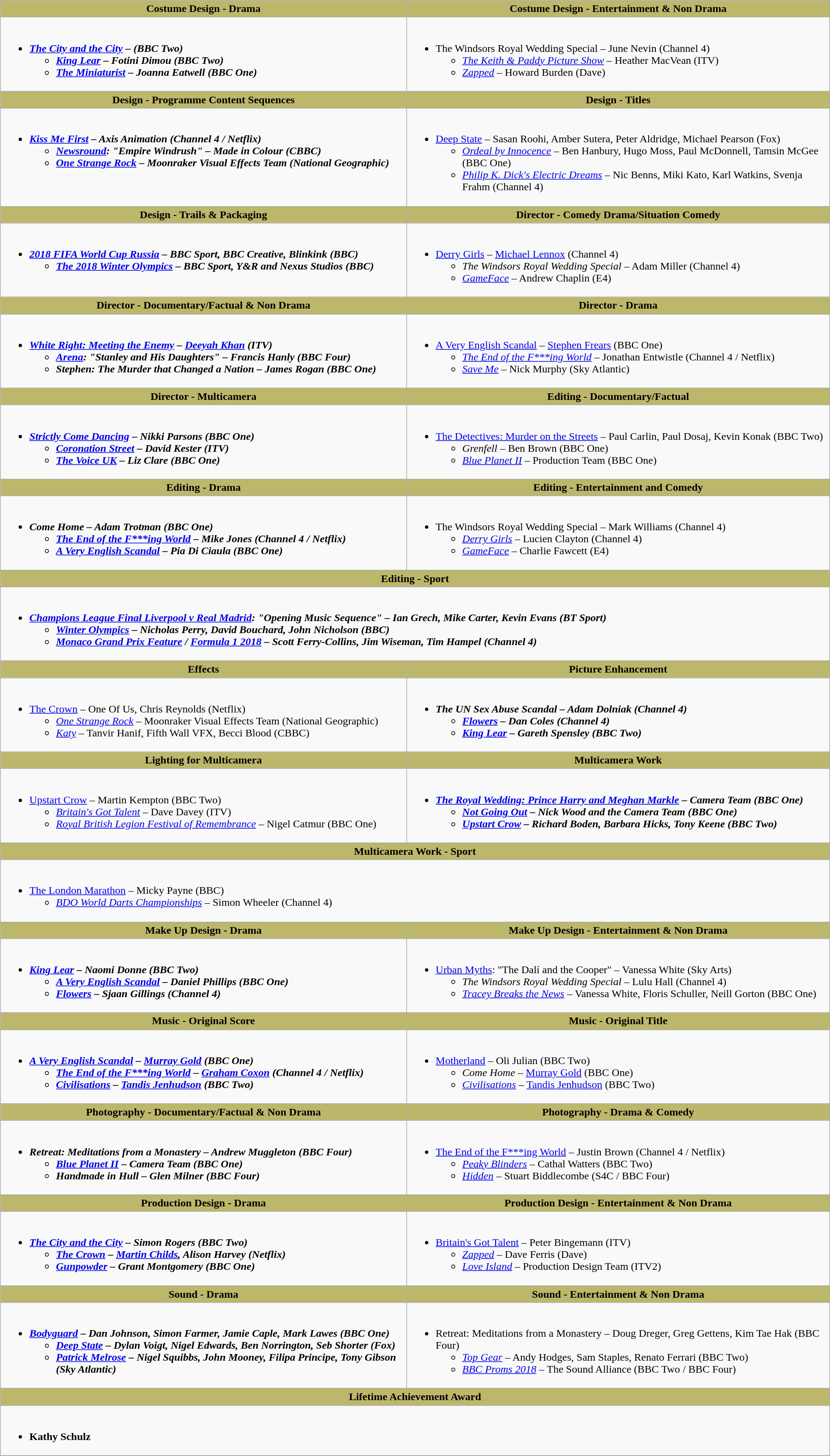<table class=wikitable>
<tr>
<th style="background:#BDB76B;" width:50%">Costume Design - Drama</th>
<th style="background:#BDB76B;" width:50%">Costume Design - Entertainment & Non Drama</th>
</tr>
<tr>
<td valign="top"><br><ul><li><strong><em><a href='#'>The City and the City</a><em> –  (BBC Two)<strong><ul><li></em><a href='#'>King Lear</a><em> – Fotini Dimou (BBC Two)</li><li></em><a href='#'>The Miniaturist</a><em> – Joanna Eatwell (BBC One)</li></ul></li></ul></td>
<td valign="top"><br><ul><li></em></strong>The Windsors Royal Wedding Special</em> – June Nevin (Channel 4)</strong><ul><li><em><a href='#'>The Keith & Paddy Picture Show</a></em> – Heather MacVean (ITV)</li><li><em><a href='#'>Zapped</a></em> – Howard Burden (Dave)</li></ul></li></ul></td>
</tr>
<tr>
<th style="background:#BDB76B;" width:50%">Design - Programme Content Sequences</th>
<th style="background:#BDB76B;" width:50%">Design - Titles</th>
</tr>
<tr>
<td valign="top"><br><ul><li><strong><em><a href='#'>Kiss Me First</a><em> – Axis Animation (Channel 4 / Netflix)<strong><ul><li></em><a href='#'>Newsround</a><em>: "Empire Windrush" – Made in Colour (CBBC)</li><li></em><a href='#'>One Strange Rock</a><em> – Moonraker Visual Effects Team (National Geographic)</li></ul></li></ul></td>
<td valign="top"><br><ul><li></em></strong><a href='#'>Deep State</a></em> – Sasan Roohi, Amber Sutera, Peter Aldridge, Michael Pearson (Fox)</strong><ul><li><em><a href='#'>Ordeal by Innocence</a></em> – Ben Hanbury, Hugo Moss, Paul McDonnell, Tamsin McGee (BBC One)</li><li><em><a href='#'>Philip K. Dick's Electric Dreams</a></em> – Nic Benns, Miki Kato, Karl Watkins, Svenja Frahm (Channel 4)</li></ul></li></ul></td>
</tr>
<tr>
<th style="background:#BDB76B;" width:50%">Design - Trails & Packaging</th>
<th style="background:#BDB76B;" width:50%">Director - Comedy Drama/Situation Comedy</th>
</tr>
<tr>
<td valign="top"><br><ul><li><strong><em><a href='#'>2018 FIFA World Cup Russia</a><em> – BBC Sport, BBC Creative, Blinkink (BBC)<strong><ul><li></em><a href='#'>The 2018 Winter Olympics</a><em> – BBC Sport, Y&R and Nexus Studios (BBC)</li></ul></li></ul></td>
<td valign="top"><br><ul><li></em></strong><a href='#'>Derry Girls</a></em> – <a href='#'>Michael Lennox</a> (Channel 4)</strong><ul><li><em>The Windsors Royal Wedding Special</em> – Adam Miller (Channel 4)</li><li><em><a href='#'>GameFace</a></em> – Andrew Chaplin (E4)</li></ul></li></ul></td>
</tr>
<tr>
<th style="background:#BDB76B;" width:50%">Director - Documentary/Factual & Non Drama</th>
<th style="background:#BDB76B;" width:50%">Director - Drama</th>
</tr>
<tr>
<td valign="top"><br><ul><li><strong><em><a href='#'>White Right: Meeting the Enemy</a><em> – <a href='#'>Deeyah Khan</a> (ITV)<strong><ul><li></em><a href='#'>Arena</a><em>: "Stanley and His Daughters" – Francis Hanly (BBC Four)</li><li></em>Stephen: The Murder that Changed a Nation<em> – James Rogan (BBC One)</li></ul></li></ul></td>
<td valign="top"><br><ul><li></em></strong><a href='#'>A Very English Scandal</a></em> – <a href='#'>Stephen Frears</a> (BBC One)</strong><ul><li><em><a href='#'>The End of the F***ing World</a></em> – Jonathan Entwistle (Channel 4 / Netflix)</li><li><em><a href='#'>Save Me</a></em> – Nick Murphy (Sky Atlantic)</li></ul></li></ul></td>
</tr>
<tr>
<th style="background:#BDB76B;" width:50%">Director - Multicamera</th>
<th style="background:#BDB76B;" width:50%">Editing - Documentary/Factual</th>
</tr>
<tr>
<td valign="top"><br><ul><li><strong><em><a href='#'>Strictly Come Dancing</a><em> – Nikki Parsons (BBC One)<strong><ul><li></em><a href='#'>Coronation Street</a><em> – David Kester (ITV)</li><li></em><a href='#'>The Voice UK</a><em> – Liz Clare (BBC One)</li></ul></li></ul></td>
<td valign="top"><br><ul><li></em></strong><a href='#'>The Detectives: Murder on the Streets</a></em> – Paul Carlin, Paul Dosaj, Kevin Konak (BBC Two)</strong><ul><li><em>Grenfell</em> – Ben Brown (BBC One)</li><li><em><a href='#'>Blue Planet II</a></em> – Production Team (BBC One)</li></ul></li></ul></td>
</tr>
<tr>
<th style="background:#BDB76B;" width:50%">Editing - Drama</th>
<th style="background:#BDB76B;" width:50%">Editing - Entertainment and Comedy</th>
</tr>
<tr>
<td valign="top"><br><ul><li><strong><em>Come Home<em> – Adam Trotman (BBC One)<strong><ul><li></em><a href='#'>The End of the F***ing World</a><em> – Mike Jones (Channel 4 / Netflix)</li><li></em><a href='#'>A Very English Scandal</a><em> – Pia Di Ciaula (BBC One)</li></ul></li></ul></td>
<td valign="top"><br><ul><li></em></strong>The Windsors Royal Wedding Special</em> – Mark Williams (Channel 4)</strong><ul><li><em><a href='#'>Derry Girls</a></em> – Lucien Clayton (Channel 4)</li><li><em><a href='#'>GameFace</a></em> – Charlie Fawcett (E4)</li></ul></li></ul></td>
</tr>
<tr>
<th colspan="2" style="background:#BDB76B;" width:50%">Editing - Sport</th>
</tr>
<tr>
<td colspan="2" valign="top"><br><ul><li><strong><em><a href='#'>Champions League Final Liverpool v Real Madrid</a><em>: "Opening Music Sequence" – Ian Grech, Mike Carter, Kevin Evans (BT Sport)<strong><ul><li></em><a href='#'>Winter Olympics</a><em> – Nicholas Perry, David Bouchard, John Nicholson (BBC)</li><li></em><a href='#'>Monaco Grand Prix Feature</a><em> / </em><a href='#'>Formula 1 2018</a><em> – Scott Ferry-Collins, Jim Wiseman, Tim Hampel (Channel 4)</li></ul></li></ul></td>
</tr>
<tr>
<th style="background:#BDB76B;" width:50%">Effects</th>
<th style="background:#BDB76B;" width:50%">Picture Enhancement</th>
</tr>
<tr>
<td valign="top"><br><ul><li></em></strong><a href='#'>The Crown</a></em> – One Of Us, Chris Reynolds (Netflix)</strong><ul><li><em><a href='#'>One Strange Rock</a></em> – Moonraker Visual Effects Team (National Geographic)</li><li><em><a href='#'>Katy</a></em> – Tanvir Hanif, Fifth Wall VFX, Becci Blood (CBBC)</li></ul></li></ul></td>
<td valign="top"><br><ul><li><strong><em>The UN Sex Abuse Scandal<em> – Adam Dolniak (Channel 4)<strong><ul><li></em><a href='#'>Flowers</a><em> – Dan Coles (Channel 4)</li><li></em><a href='#'>King Lear</a><em> – Gareth Spensley (BBC Two)</li></ul></li></ul></td>
</tr>
<tr>
<th style="background:#BDB76B;" width:50%">Lighting for Multicamera</th>
<th style="background:#BDB76B;" width:50%">Multicamera Work</th>
</tr>
<tr>
<td valign="top"><br><ul><li></em></strong><a href='#'>Upstart Crow</a></em> – Martin Kempton (BBC Two)</strong><ul><li><em><a href='#'>Britain's Got Talent</a></em> – Dave Davey (ITV)</li><li><em><a href='#'>Royal British Legion Festival of Remembrance</a></em> – Nigel Catmur (BBC One)</li></ul></li></ul></td>
<td valign="top"><br><ul><li><strong><em><a href='#'>The Royal Wedding: Prince Harry and Meghan Markle</a><em> – Camera Team (BBC One)<strong><ul><li></em><a href='#'>Not Going Out</a><em> – Nick Wood and the Camera Team (BBC One)</li><li></em><a href='#'>Upstart Crow</a><em> – Richard Boden, Barbara Hicks, Tony Keene (BBC Two)</li></ul></li></ul></td>
</tr>
<tr>
<th colspan="2" style="background:#BDB76B;" width:50%">Multicamera Work - Sport</th>
</tr>
<tr>
<td colspan="2" valign="top"><br><ul><li></em></strong><a href='#'>The London Marathon</a></em> – Micky Payne (BBC)</strong><ul><li><em><a href='#'>BDO World Darts Championships</a></em> – Simon Wheeler (Channel 4)</li></ul></li></ul></td>
</tr>
<tr>
<th style="background:#BDB76B;" width:50%">Make Up Design - Drama</th>
<th style="background:#BDB76B;" width:50%">Make Up Design - Entertainment & Non Drama</th>
</tr>
<tr>
<td valign="top"><br><ul><li><strong><em><a href='#'>King Lear</a><em> – Naomi Donne (BBC Two)<strong><ul><li></em><a href='#'>A Very English Scandal</a><em> – Daniel Phillips (BBC One)</li><li></em><a href='#'>Flowers</a><em> – Sjaan Gillings (Channel 4)</li></ul></li></ul></td>
<td valign="top"><br><ul><li></em></strong><a href='#'>Urban Myths</a></em>: "The Dalí and the Cooper" – Vanessa White (Sky Arts)</strong><ul><li><em>The Windsors Royal Wedding Special</em> – Lulu Hall (Channel 4)</li><li><em><a href='#'>Tracey Breaks the News</a></em> – Vanessa White, Floris Schuller, Neill Gorton (BBC One)</li></ul></li></ul></td>
</tr>
<tr>
<th style="background:#BDB76B;" width:50%">Music - Original Score</th>
<th style="background:#BDB76B;" width:50%">Music - Original Title</th>
</tr>
<tr>
<td valign="top"><br><ul><li><strong><em><a href='#'>A Very English Scandal</a><em> – <a href='#'>Murray Gold</a> (BBC One)<strong><ul><li></em><a href='#'>The End of the F***ing World</a><em> – <a href='#'>Graham Coxon</a> (Channel 4 / Netflix)</li><li></em><a href='#'>Civilisations</a><em> – <a href='#'>Tandis Jenhudson</a> (BBC Two)</li></ul></li></ul></td>
<td valign="top"><br><ul><li></em></strong><a href='#'>Motherland</a></em> – Oli Julian (BBC Two)</strong><ul><li><em>Come Home</em> – <a href='#'>Murray Gold</a> (BBC One)</li><li><em><a href='#'>Civilisations</a></em> – <a href='#'>Tandis Jenhudson</a> (BBC Two)</li></ul></li></ul></td>
</tr>
<tr>
<th style="background:#BDB76B;" width:50%">Photography - Documentary/Factual & Non Drama</th>
<th style="background:#BDB76B;" width:50%">Photography - Drama & Comedy</th>
</tr>
<tr>
<td valign="top"><br><ul><li><strong><em>Retreat: Meditations from a Monastery<em> – Andrew Muggleton (BBC Four)<strong><ul><li></em><a href='#'>Blue Planet II</a><em> – Camera Team (BBC One)</li><li></em>Handmade in Hull<em> – Glen Milner (BBC Four)</li></ul></li></ul></td>
<td valign="top"><br><ul><li></em></strong><a href='#'>The End of the F***ing World</a></em> – Justin Brown (Channel 4 / Netflix)</strong><ul><li><em><a href='#'>Peaky Blinders</a></em> – Cathal Watters (BBC Two)</li><li><em><a href='#'>Hidden</a></em> – Stuart Biddlecombe (S4C / BBC Four)</li></ul></li></ul></td>
</tr>
<tr>
<th style="background:#BDB76B;" width:50%">Production Design - Drama</th>
<th style="background:#BDB76B;" width:50%">Production Design - Entertainment & Non Drama</th>
</tr>
<tr>
<td valign="top"><br><ul><li><strong><em><a href='#'>The City and the City</a><em> – Simon Rogers (BBC Two)<strong><ul><li></em><a href='#'>The Crown</a><em> – <a href='#'>Martin Childs</a>, Alison Harvey (Netflix)</li><li></em><a href='#'>Gunpowder</a><em> – Grant Montgomery (BBC One)</li></ul></li></ul></td>
<td valign="top"><br><ul><li></em></strong><a href='#'>Britain's Got Talent</a></em> – Peter Bingemann (ITV)</strong><ul><li><em><a href='#'>Zapped</a></em> – Dave Ferris (Dave)</li><li><em><a href='#'>Love Island</a></em> – Production Design Team (ITV2)</li></ul></li></ul></td>
</tr>
<tr>
<th style="background:#BDB76B;" width:50%">Sound - Drama</th>
<th style="background:#BDB76B;" width:50%">Sound - Entertainment & Non Drama</th>
</tr>
<tr>
<td valign="top"><br><ul><li><strong><em><a href='#'>Bodyguard</a><em> – Dan Johnson, Simon Farmer, Jamie Caple, Mark Lawes (BBC One)<strong><ul><li></em><a href='#'>Deep State</a><em> – Dylan Voigt, Nigel Edwards, Ben Norrington, Seb Shorter (Fox)</li><li></em><a href='#'>Patrick Melrose</a><em> – Nigel Squibbs, John Mooney, Filipa Principe, Tony Gibson (Sky Atlantic)</li></ul></li></ul></td>
<td valign="top"><br><ul><li></em></strong>Retreat: Meditations from a Monastery</em> – Doug Dreger, Greg Gettens, Kim Tae Hak (BBC Four)</strong><ul><li><em><a href='#'>Top Gear</a></em> – Andy Hodges, Sam Staples, Renato Ferrari (BBC Two)</li><li><em><a href='#'>BBC Proms 2018</a></em> – The Sound Alliance (BBC Two / BBC Four)</li></ul></li></ul></td>
</tr>
<tr>
<th colspan="2" style="background:#BDB76B;" width:50%">Lifetime Achievement Award</th>
</tr>
<tr>
<td colspan="2" valign="top"><br><ul><li><strong>Kathy Schulz</strong></li></ul></td>
</tr>
<tr>
</tr>
</table>
